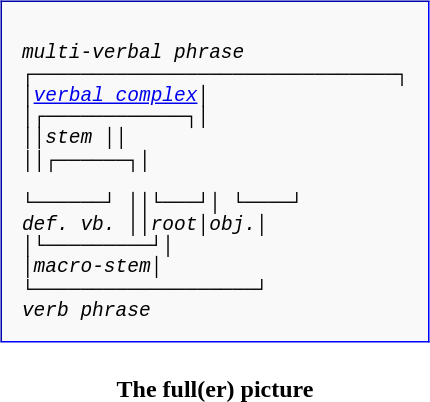<table style="margin:1em auto;">
<tr>
<td><br><table style="margin:1em auto;">
<tr>
<td style = "border: 1px inset blue; padding: 1em; line-height: 1.1em; background-color: #f9f9f9; font-family: monospace; text-align: left"><br><em>multi-verbal phrase</em><br>
┌───────────────────────────────┐<br>
│<em><a href='#'>verbal complex</a></em>│<br>
│┌────────────┐│<br>
││<em>stem</em> ││<br>
││┌──────┐│<br>
<strong></strong><br>
└──────┘ ││└───┘│ └────┘<br>
<em>def. vb.</em> ││<em>root</em>│<em>obj.</em>│<br>
│└─────────┘│<br>
│<em>macro-stem</em>│<br>
└───────────────────┘<br>
<em>verb phrase</em><br></td>
</tr>
</table>
</td>
</tr>
<tr>
<td style = "text-align: center"><strong>The full(er) picture</strong></td>
</tr>
</table>
